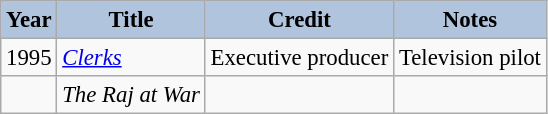<table class="wikitable" style="font-size:95%;">
<tr>
<th style="background:#B0C4DE;">Year</th>
<th style="background:#B0C4DE;">Title</th>
<th style="background:#B0C4DE;">Credit</th>
<th style="background:#B0C4DE;">Notes</th>
</tr>
<tr>
<td>1995</td>
<td><em><a href='#'>Clerks</a></em></td>
<td>Executive producer</td>
<td>Television pilot</td>
</tr>
<tr>
<td></td>
<td><em>The Raj at War</em></td>
<td></td>
<td></td>
</tr>
</table>
